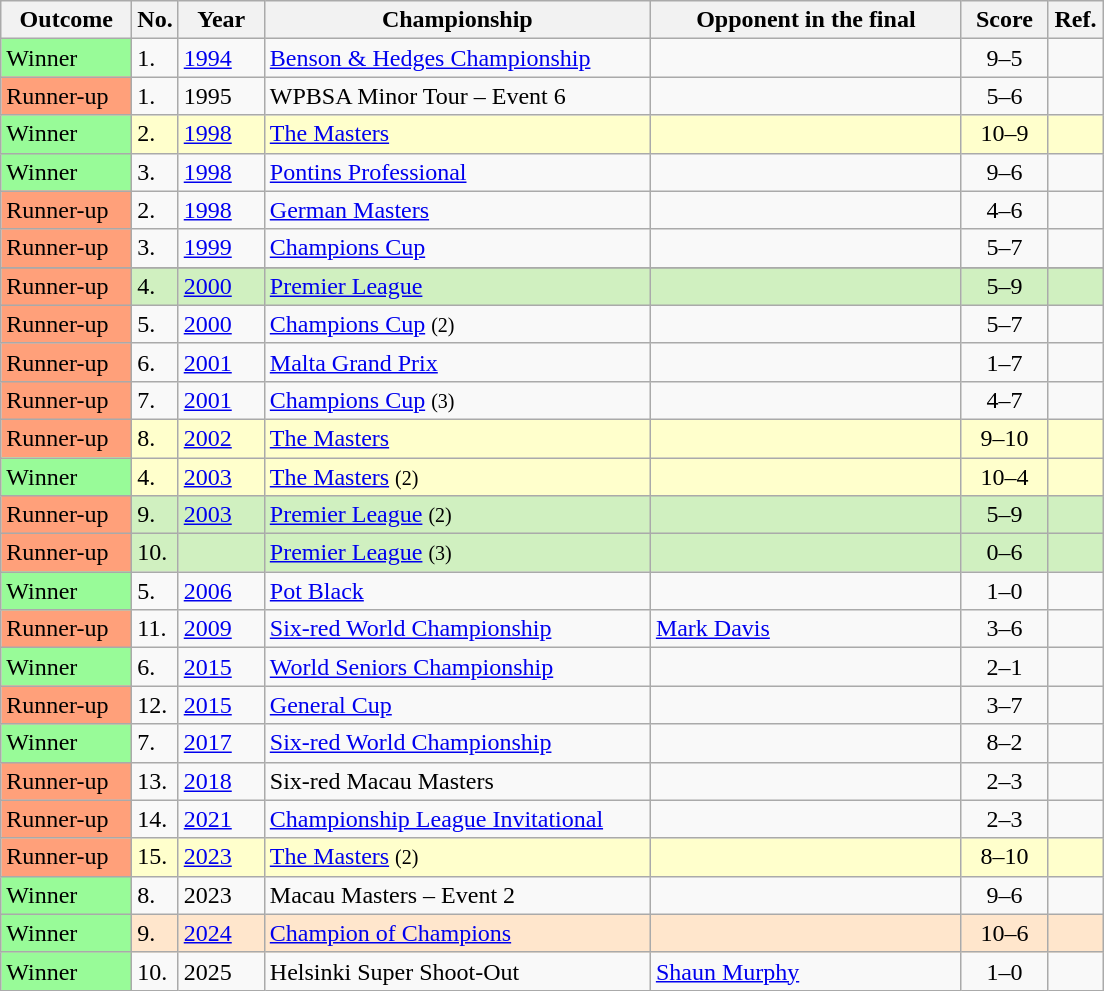<table class="wikitable sortable">
<tr>
<th style="width:80px;">Outcome</th>
<th style="width:20px;">No.</th>
<th style="width:50px;">Year</th>
<th style="width:250px;">Championship</th>
<th style="width:200px;">Opponent in the final</th>
<th style="width:50px;">Score</th>
<th style="width:30px;" class=unsortable>Ref.</th>
</tr>
<tr>
<td style="background:#98FB98">Winner</td>
<td>1.</td>
<td><a href='#'>1994</a></td>
<td><a href='#'>Benson & Hedges Championship</a></td>
<td> </td>
<td align="center">9–5</td>
<td align="center"></td>
</tr>
<tr>
<td style="background:#ffa07a;">Runner-up</td>
<td>1.</td>
<td>1995</td>
<td>WPBSA Minor Tour – Event 6</td>
<td> </td>
<td align="center">5–6</td>
<td align="center"></td>
</tr>
<tr bgcolor="ffffcc">
<td style="background:#98FB98">Winner</td>
<td>2.</td>
<td><a href='#'>1998</a></td>
<td><a href='#'>The Masters</a></td>
<td> </td>
<td align="center">10–9</td>
<td align="center"></td>
</tr>
<tr>
<td style="background:#98FB98">Winner</td>
<td>3.</td>
<td><a href='#'>1998</a></td>
<td><a href='#'>Pontins Professional</a></td>
<td> </td>
<td align="center">9–6</td>
<td align="center"></td>
</tr>
<tr>
<td style="background:#ffa07a;">Runner-up</td>
<td>2.</td>
<td><a href='#'>1998</a></td>
<td><a href='#'>German Masters</a></td>
<td> </td>
<td align="center">4–6</td>
<td align="center"></td>
</tr>
<tr>
<td style="background:#ffa07a;">Runner-up</td>
<td>3.</td>
<td><a href='#'>1999</a></td>
<td><a href='#'>Champions Cup</a></td>
<td> </td>
<td align="center">5–7</td>
<td align="center"></td>
</tr>
<tr>
</tr>
<tr bgcolor="d0f0c0">
<td style="background:#ffa07a;">Runner-up</td>
<td>4.</td>
<td><a href='#'>2000</a></td>
<td><a href='#'>Premier League</a></td>
<td> </td>
<td align="center">5–9</td>
<td align="center"></td>
</tr>
<tr>
<td style="background:#ffa07a;">Runner-up</td>
<td>5.</td>
<td><a href='#'>2000</a></td>
<td><a href='#'>Champions Cup</a> <small>(2)</small></td>
<td> </td>
<td align="center">5–7</td>
<td align="center"></td>
</tr>
<tr>
<td style="background:#ffa07a;">Runner-up</td>
<td>6.</td>
<td><a href='#'>2001</a></td>
<td><a href='#'>Malta Grand Prix</a></td>
<td> </td>
<td align="center">1–7</td>
<td align="center"></td>
</tr>
<tr>
<td style="background:#ffa07a;">Runner-up</td>
<td>7.</td>
<td><a href='#'>2001</a></td>
<td><a href='#'>Champions Cup</a> <small>(3)</small></td>
<td> </td>
<td align="center">4–7</td>
<td align="center"></td>
</tr>
<tr bgcolor="ffffcc">
<td style="background:#ffa07a;">Runner-up</td>
<td>8.</td>
<td><a href='#'>2002</a></td>
<td><a href='#'>The Masters</a></td>
<td> </td>
<td align="center">9–10</td>
<td align="center"></td>
</tr>
<tr bgcolor="ffffcc">
<td style="background:#98FB98">Winner</td>
<td>4.</td>
<td><a href='#'>2003</a></td>
<td><a href='#'>The Masters</a> <small>(2)</small></td>
<td> </td>
<td align="center">10–4</td>
<td align="center"></td>
</tr>
<tr bgcolor="d0f0c0">
<td style="background:#ffa07a;">Runner-up</td>
<td>9.</td>
<td><a href='#'>2003</a></td>
<td><a href='#'>Premier League</a> <small>(2)</small></td>
<td> </td>
<td align="center">5–9</td>
<td align="center"></td>
</tr>
<tr bgcolor="d0f0c0">
<td style="background:#ffa07a;">Runner-up</td>
<td>10.</td>
<td></td>
<td><a href='#'>Premier League</a> <small>(3)</small></td>
<td> </td>
<td align="center">0–6</td>
<td align="center"></td>
</tr>
<tr>
<td style="background:#98FB98">Winner</td>
<td>5.</td>
<td><a href='#'>2006</a></td>
<td><a href='#'>Pot Black</a></td>
<td> </td>
<td align="center">1–0</td>
<td align="center"></td>
</tr>
<tr>
<td style="background:#ffa07a">Runner-up</td>
<td>11.</td>
<td><a href='#'>2009</a></td>
<td><a href='#'>Six-red World Championship</a></td>
<td> <a href='#'>Mark Davis</a></td>
<td align="center">3–6</td>
<td align="center"></td>
</tr>
<tr>
<td style="background:#98FB98">Winner</td>
<td>6.</td>
<td><a href='#'>2015</a></td>
<td><a href='#'>World Seniors Championship</a></td>
<td> </td>
<td align="center">2–1</td>
<td align="center"></td>
</tr>
<tr>
<td style="background:#ffa07a;">Runner-up</td>
<td>12.</td>
<td><a href='#'>2015</a></td>
<td><a href='#'>General Cup</a></td>
<td> </td>
<td align="center">3–7</td>
<td align="center"></td>
</tr>
<tr>
<td style="background:#98FB98">Winner</td>
<td>7.</td>
<td><a href='#'>2017</a></td>
<td><a href='#'>Six-red World Championship</a></td>
<td> </td>
<td align="center">8–2</td>
<td align="center"></td>
</tr>
<tr>
<td style="background:#ffa07a">Runner-up</td>
<td>13.</td>
<td><a href='#'>2018</a></td>
<td>Six-red Macau Masters</td>
<td> </td>
<td align="center">2–3</td>
<td align="center"></td>
</tr>
<tr>
<td style="background:#ffa07a;">Runner-up</td>
<td>14.</td>
<td><a href='#'>2021</a></td>
<td><a href='#'>Championship League Invitational</a></td>
<td> </td>
<td align="center">2–3</td>
<td align="center"></td>
</tr>
<tr bgcolor="ffffcc">
<td style="background:#ffa07a;">Runner-up</td>
<td>15.</td>
<td><a href='#'>2023</a></td>
<td><a href='#'>The Masters</a> <small>(2)</small></td>
<td> </td>
<td align="center">8–10</td>
<td align="center"></td>
</tr>
<tr>
<td style="background:#98FB98">Winner</td>
<td>8.</td>
<td>2023</td>
<td>Macau Masters – Event 2</td>
<td> </td>
<td align="center">9–6</td>
<td align="center"></td>
</tr>
<tr style="background:#FFE6CC;">
<td style="background:#98FB98">Winner</td>
<td>9.</td>
<td><a href='#'>2024</a></td>
<td><a href='#'>Champion of Champions</a></td>
<td> </td>
<td align="center">10–6</td>
<td align="center"></td>
</tr>
<tr>
<td style="background:#98FB98">Winner</td>
<td>10.</td>
<td>2025</td>
<td>Helsinki Super Shoot-Out</td>
<td> <a href='#'>Shaun Murphy</a></td>
<td align="center">1–0</td>
<td align="center"></td>
</tr>
</table>
